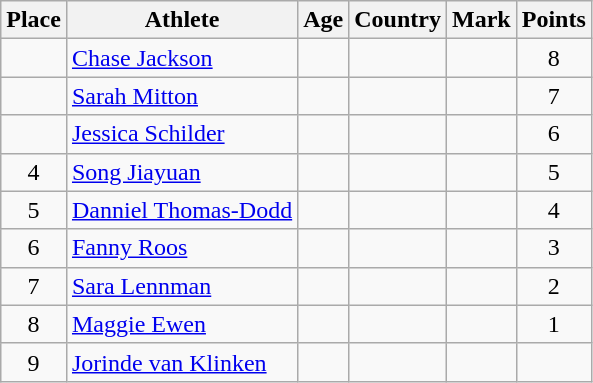<table class="wikitable mw-datatable sortable">
<tr>
<th>Place</th>
<th>Athlete</th>
<th>Age</th>
<th>Country</th>
<th>Mark</th>
<th>Points</th>
</tr>
<tr>
<td align=center></td>
<td><a href='#'>Chase Jackson</a></td>
<td></td>
<td></td>
<td></td>
<td align=center>8</td>
</tr>
<tr>
<td align=center></td>
<td><a href='#'>Sarah Mitton</a></td>
<td></td>
<td></td>
<td></td>
<td align=center>7</td>
</tr>
<tr>
<td align=center></td>
<td><a href='#'>Jessica Schilder</a></td>
<td></td>
<td></td>
<td></td>
<td align=center>6</td>
</tr>
<tr>
<td align=center>4</td>
<td><a href='#'>Song Jiayuan</a></td>
<td></td>
<td></td>
<td></td>
<td align=center>5</td>
</tr>
<tr>
<td align=center>5</td>
<td><a href='#'>Danniel Thomas-Dodd</a></td>
<td></td>
<td></td>
<td></td>
<td align=center>4</td>
</tr>
<tr>
<td align=center>6</td>
<td><a href='#'>Fanny Roos</a></td>
<td></td>
<td></td>
<td></td>
<td align=center>3</td>
</tr>
<tr>
<td align=center>7</td>
<td><a href='#'>Sara Lennman</a></td>
<td></td>
<td></td>
<td></td>
<td align=center>2</td>
</tr>
<tr>
<td align=center>8</td>
<td><a href='#'>Maggie Ewen</a></td>
<td></td>
<td></td>
<td></td>
<td align=center>1</td>
</tr>
<tr>
<td align=center>9</td>
<td><a href='#'>Jorinde van Klinken</a></td>
<td></td>
<td></td>
<td></td>
<td align=center></td>
</tr>
</table>
